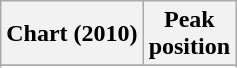<table class="wikitable sortable plainrowheaders">
<tr>
<th scope="col">Chart (2010)</th>
<th scope="col">Peak<br>position</th>
</tr>
<tr>
</tr>
<tr>
</tr>
<tr>
</tr>
<tr>
</tr>
<tr>
</tr>
</table>
